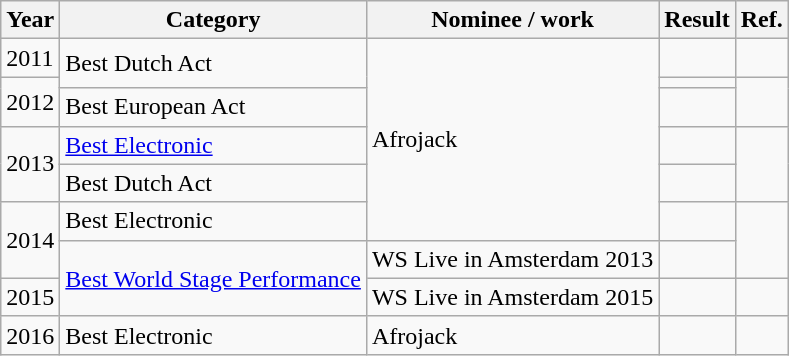<table class="wikitable sortable">
<tr>
<th>Year</th>
<th>Category</th>
<th>Nominee / work</th>
<th>Result</th>
<th>Ref.</th>
</tr>
<tr>
<td>2011</td>
<td rowspan="2">Best Dutch Act</td>
<td rowspan="6">Afrojack</td>
<td></td>
<td></td>
</tr>
<tr>
<td rowspan="2">2012</td>
<td></td>
<td rowspan="2"></td>
</tr>
<tr>
<td>Best European Act</td>
<td></td>
</tr>
<tr>
<td rowspan="2">2013</td>
<td><a href='#'>Best Electronic</a></td>
<td></td>
<td rowspan="2"></td>
</tr>
<tr>
<td>Best Dutch Act</td>
<td></td>
</tr>
<tr>
<td rowspan="2">2014</td>
<td>Best Electronic</td>
<td></td>
<td rowspan="2"></td>
</tr>
<tr>
<td rowspan="2"><a href='#'>Best World Stage Performance</a></td>
<td>WS Live in Amsterdam 2013</td>
<td></td>
</tr>
<tr>
<td>2015</td>
<td>WS Live in Amsterdam 2015</td>
<td></td>
<td></td>
</tr>
<tr>
<td>2016</td>
<td>Best Electronic</td>
<td>Afrojack</td>
<td></td>
<td></td>
</tr>
</table>
